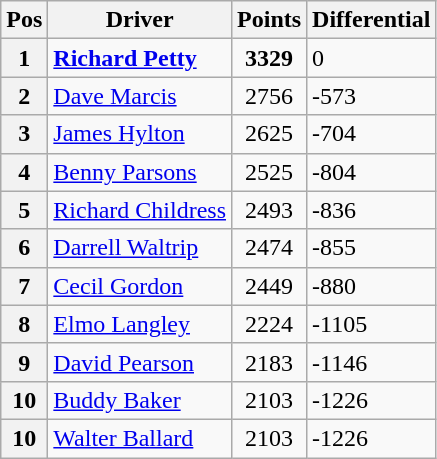<table class="wikitable">
<tr>
<th>Pos</th>
<th>Driver</th>
<th>Points</th>
<th>Differential</th>
</tr>
<tr>
<th>1 </th>
<td><strong><a href='#'>Richard Petty</a></strong></td>
<td style="text-align:center;"><strong>3329</strong></td>
<td>0</td>
</tr>
<tr>
<th>2 </th>
<td><a href='#'>Dave Marcis</a></td>
<td style="text-align:center;">2756</td>
<td>-573</td>
</tr>
<tr>
<th>3 </th>
<td><a href='#'>James Hylton</a></td>
<td style="text-align:center;">2625</td>
<td>-704</td>
</tr>
<tr>
<th>4 </th>
<td><a href='#'>Benny Parsons</a></td>
<td style="text-align:center;">2525</td>
<td>-804</td>
</tr>
<tr>
<th>5 </th>
<td><a href='#'>Richard Childress</a></td>
<td style="text-align:center;">2493</td>
<td>-836</td>
</tr>
<tr>
<th>6 </th>
<td><a href='#'>Darrell Waltrip</a></td>
<td style="text-align:center;">2474</td>
<td>-855</td>
</tr>
<tr>
<th>7 </th>
<td><a href='#'>Cecil Gordon</a></td>
<td style="text-align:center;">2449</td>
<td>-880</td>
</tr>
<tr>
<th>8 </th>
<td><a href='#'>Elmo Langley</a></td>
<td style="text-align:center;">2224</td>
<td>-1105</td>
</tr>
<tr>
<th>9 </th>
<td><a href='#'>David Pearson</a></td>
<td style="text-align:center;">2183</td>
<td>-1146</td>
</tr>
<tr>
<th>10 </th>
<td><a href='#'>Buddy Baker</a></td>
<td style="text-align:center;">2103</td>
<td>-1226</td>
</tr>
<tr>
<th>10 </th>
<td><a href='#'>Walter Ballard</a></td>
<td style="text-align:center;">2103</td>
<td>-1226</td>
</tr>
</table>
